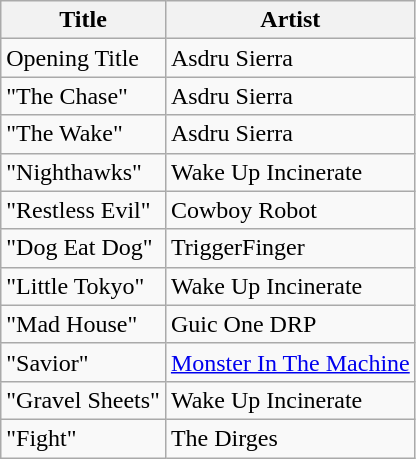<table class="wikitable">
<tr>
<th>Title</th>
<th>Artist</th>
</tr>
<tr>
<td>Opening Title</td>
<td>Asdru Sierra</td>
</tr>
<tr>
<td>"The Chase"</td>
<td>Asdru Sierra</td>
</tr>
<tr>
<td>"The Wake"</td>
<td>Asdru Sierra</td>
</tr>
<tr>
<td>"Nighthawks"</td>
<td>Wake Up Incinerate</td>
</tr>
<tr>
<td>"Restless Evil"</td>
<td>Cowboy Robot</td>
</tr>
<tr>
<td>"Dog Eat Dog"</td>
<td>TriggerFinger</td>
</tr>
<tr>
<td>"Little Tokyo"</td>
<td>Wake Up Incinerate</td>
</tr>
<tr>
<td>"Mad House"</td>
<td>Guic One DRP</td>
</tr>
<tr>
<td>"Savior"</td>
<td><a href='#'>Monster In The Machine</a></td>
</tr>
<tr>
<td>"Gravel Sheets"</td>
<td>Wake Up Incinerate</td>
</tr>
<tr>
<td>"Fight"</td>
<td>The Dirges</td>
</tr>
</table>
